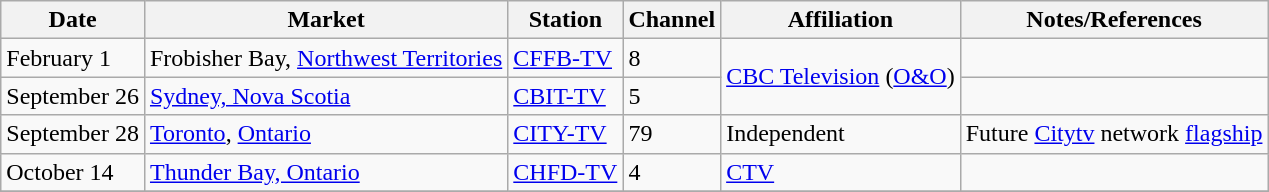<table class="wikitable">
<tr>
<th>Date</th>
<th>Market</th>
<th>Station</th>
<th>Channel</th>
<th>Affiliation</th>
<th>Notes/References</th>
</tr>
<tr>
<td>February 1</td>
<td>Frobisher Bay, <a href='#'>Northwest Territories</a> <br> </td>
<td><a href='#'>CFFB-TV</a></td>
<td>8</td>
<td rowspan=2><a href='#'>CBC Television</a> (<a href='#'>O&O</a>)</td>
<td></td>
</tr>
<tr>
<td>September 26</td>
<td><a href='#'>Sydney, Nova Scotia</a></td>
<td><a href='#'>CBIT-TV</a></td>
<td>5</td>
<td></td>
</tr>
<tr>
<td>September 28</td>
<td><a href='#'>Toronto</a>, <a href='#'>Ontario</a></td>
<td><a href='#'>CITY-TV</a></td>
<td>79</td>
<td>Independent</td>
<td>Future <a href='#'>Citytv</a> network <a href='#'>flagship</a></td>
</tr>
<tr>
<td>October 14</td>
<td><a href='#'>Thunder Bay, Ontario</a></td>
<td><a href='#'>CHFD-TV</a></td>
<td>4</td>
<td><a href='#'>CTV</a></td>
<td></td>
</tr>
<tr>
</tr>
</table>
